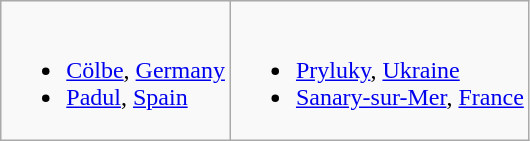<table class="wikitable">
<tr valign="top">
<td><br><ul><li> <a href='#'>Cölbe</a>, <a href='#'>Germany</a></li><li> <a href='#'>Padul</a>, <a href='#'>Spain</a></li></ul></td>
<td><br><ul><li> <a href='#'>Pryluky</a>, <a href='#'>Ukraine</a></li><li> <a href='#'>Sanary-sur-Mer</a>, <a href='#'>France</a></li></ul></td>
</tr>
</table>
